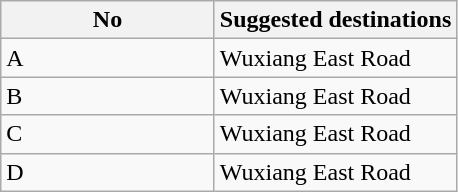<table class="wikitable" style="margin-bottom: 10px;">
<tr>
<th width="135px">No</th>
<th>Suggested destinations</th>
</tr>
<tr>
<td>A</td>
<td>Wuxiang East Road</td>
</tr>
<tr>
<td>B</td>
<td>Wuxiang East Road</td>
</tr>
<tr>
<td>C</td>
<td>Wuxiang East Road</td>
</tr>
<tr>
<td>D</td>
<td>Wuxiang East Road</td>
</tr>
</table>
